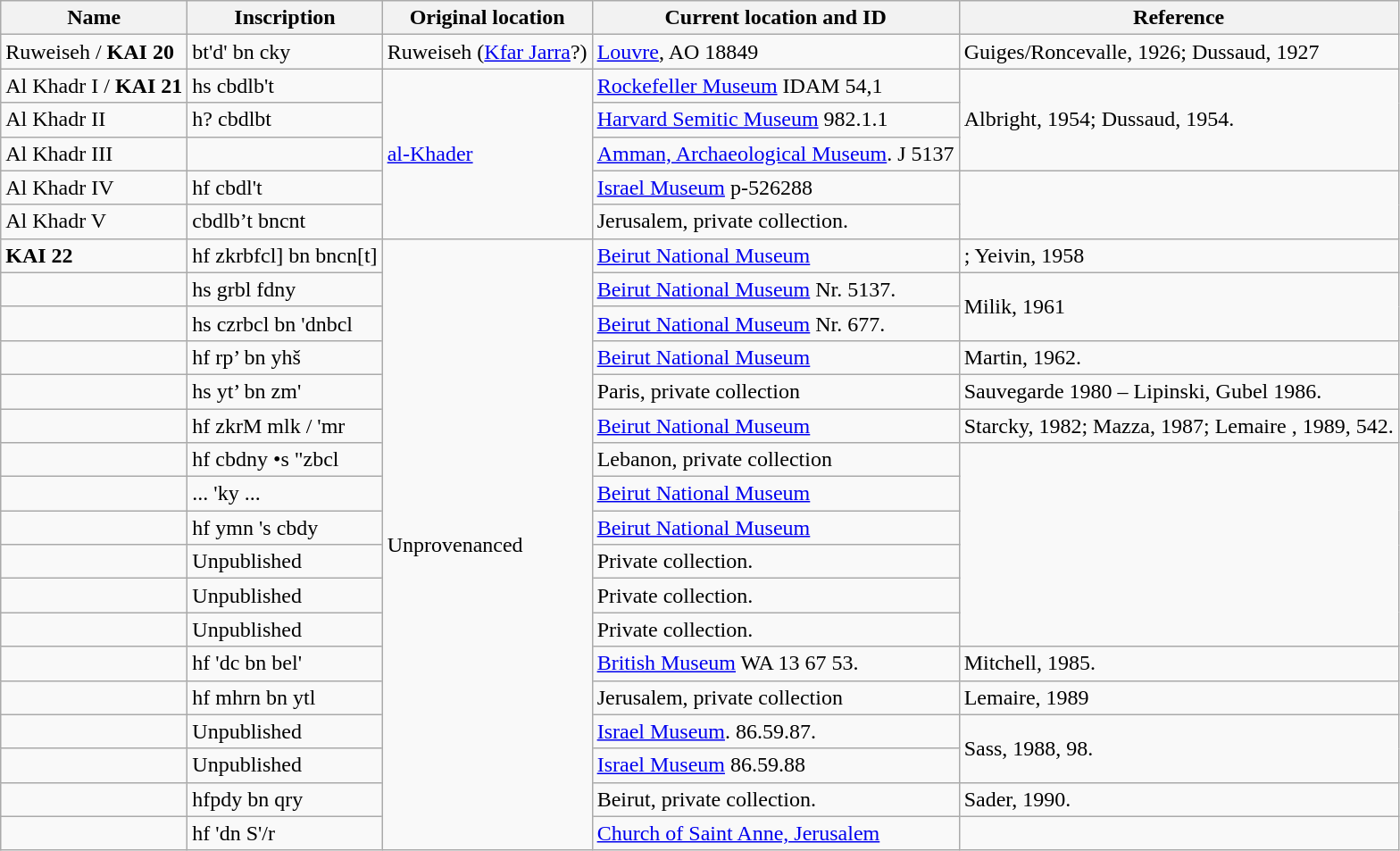<table class="wikitable">
<tr>
<th>Name</th>
<th>Inscription</th>
<th>Original location</th>
<th>Current location and ID</th>
<th>Reference</th>
</tr>
<tr>
<td>Ruweiseh / <strong>KAI 20 </strong></td>
<td>bt'd' bn cky</td>
<td>Ruweiseh (<a href='#'>Kfar Jarra</a>?)</td>
<td><a href='#'>Louvre</a>, AO 18849</td>
<td>Guiges/Roncevalle, 1926; Dussaud, 1927</td>
</tr>
<tr>
<td>Al Khadr I / <strong>KAI 21</strong></td>
<td>hs cbdlb't</td>
<td rowspan="5"><a href='#'>al-Khader</a></td>
<td><a href='#'>Rockefeller Museum</a> IDAM 54,1</td>
<td rowspan="3"> Albright, 1954; Dussaud, 1954.</td>
</tr>
<tr>
<td>Al Khadr II</td>
<td>h? cbdlbt</td>
<td><a href='#'>Harvard Semitic Museum</a> 982.1.1</td>
</tr>
<tr>
<td>Al Khadr III</td>
<td></td>
<td><a href='#'>Amman, Archaeological Museum</a>. J 5137</td>
</tr>
<tr>
<td>Al Khadr IV</td>
<td>hf cbdl't</td>
<td><a href='#'>Israel Museum</a> p-526288</td>
<td rowspan="2"></td>
</tr>
<tr>
<td>Al Khadr V</td>
<td>cbdlb’t bncnt</td>
<td>Jerusalem, private collection.</td>
</tr>
<tr>
<td><strong>KAI 22</strong></td>
<td>hf zkrbfcl] bn bncn[t]</td>
<td rowspan="18">Unprovenanced</td>
<td><a href='#'>Beirut National Museum</a></td>
<td>; Yeivin, 1958</td>
</tr>
<tr>
<td></td>
<td>hs grbl fdny</td>
<td><a href='#'>Beirut National Museum</a> Nr. 5137.</td>
<td rowspan="2">Milik, 1961</td>
</tr>
<tr>
<td></td>
<td>hs czrbcl bn 'dnbcl</td>
<td><a href='#'>Beirut National Museum</a> Nr. 677.</td>
</tr>
<tr>
<td></td>
<td>hf rp’ bn yhš</td>
<td><a href='#'>Beirut National Museum</a></td>
<td>Martin, 1962.</td>
</tr>
<tr>
<td></td>
<td>hs yt’ bn zm'</td>
<td>Paris, private collection</td>
<td>Sauvegarde 1980 – Lipinski, Gubel 1986.</td>
</tr>
<tr>
<td></td>
<td>hf zkrM mlk / 'mr</td>
<td><a href='#'>Beirut National Museum</a></td>
<td>Starcky, 1982; Mazza, 1987; Lemaire , 1989, 542.</td>
</tr>
<tr>
<td></td>
<td>hf cbdny •s "zbcl</td>
<td>Lebanon, private collection</td>
<td rowspan="6"></td>
</tr>
<tr>
<td></td>
<td>... 'ky ...</td>
<td><a href='#'>Beirut National Museum</a></td>
</tr>
<tr>
<td></td>
<td>hf ymn 's cbdy</td>
<td><a href='#'>Beirut National Museum</a></td>
</tr>
<tr>
<td></td>
<td>Unpublished</td>
<td>Private collection.</td>
</tr>
<tr>
<td></td>
<td>Unpublished</td>
<td>Private collection.</td>
</tr>
<tr>
<td></td>
<td>Unpublished</td>
<td>Private collection.</td>
</tr>
<tr>
<td></td>
<td>hf 'dc bn bel'</td>
<td><a href='#'>British Museum</a> WA 13 67 53.</td>
<td>Mitchell, 1985.</td>
</tr>
<tr>
<td></td>
<td>hf mhrn bn ytl</td>
<td>Jerusalem, private collection</td>
<td>Lemaire, 1989</td>
</tr>
<tr>
<td></td>
<td>Unpublished</td>
<td><a href='#'>Israel Museum</a>. 86.59.87.</td>
<td rowspan="2">Sass, 1988, 98.</td>
</tr>
<tr>
<td></td>
<td>Unpublished</td>
<td><a href='#'>Israel Museum</a> 86.59.88</td>
</tr>
<tr>
<td></td>
<td>hfpdy bn qry</td>
<td>Beirut, private collection.</td>
<td>Sader, 1990.</td>
</tr>
<tr>
<td></td>
<td>hf 'dn S'/r</td>
<td><a href='#'>Church of Saint Anne, Jerusalem</a></td>
<td></td>
</tr>
</table>
